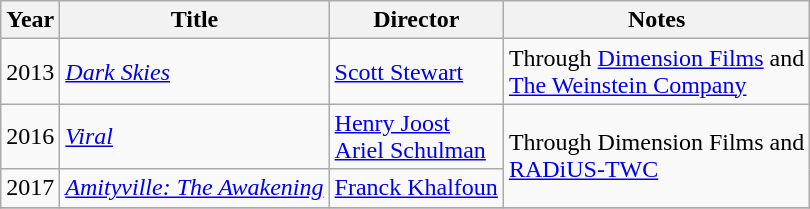<table class="wikitable">
<tr>
<th>Year</th>
<th>Title</th>
<th>Director</th>
<th>Notes</th>
</tr>
<tr>
<td>2013</td>
<td><em><a href='#'>Dark Skies</a></em></td>
<td><a href='#'>Scott Stewart</a></td>
<td>Through <a href='#'>Dimension Films</a> and<br><a href='#'>The Weinstein Company</a></td>
</tr>
<tr>
<td>2016</td>
<td><em><a href='#'>Viral</a></em></td>
<td><a href='#'>Henry Joost</a><br><a href='#'>Ariel Schulman</a></td>
<td rowspan=2>Through Dimension Films and<br><a href='#'>RADiUS-TWC</a></td>
</tr>
<tr>
<td>2017</td>
<td><em><a href='#'>Amityville: The Awakening</a></em></td>
<td><a href='#'>Franck Khalfoun</a></td>
</tr>
<tr>
</tr>
</table>
